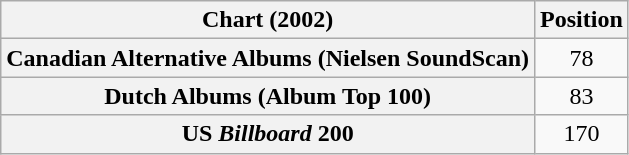<table class="wikitable plainrowheaders" style="text-align:center">
<tr>
<th scope="col">Chart (2002)</th>
<th scope="col">Position</th>
</tr>
<tr>
<th scope="row">Canadian Alternative Albums (Nielsen SoundScan)</th>
<td>78</td>
</tr>
<tr>
<th scope="row">Dutch Albums (Album Top 100)</th>
<td>83</td>
</tr>
<tr>
<th scope="row">US <em>Billboard</em> 200</th>
<td>170</td>
</tr>
</table>
